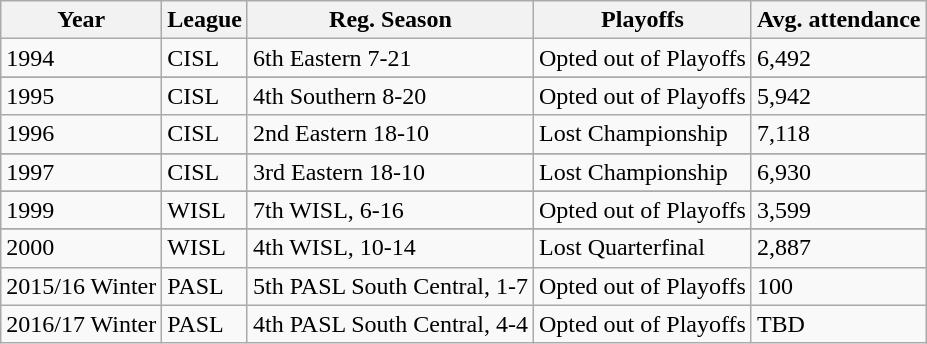<table class="wikitable">
<tr>
<th>Year</th>
<th>League</th>
<th>Reg. Season</th>
<th>Playoffs</th>
<th>Avg. attendance</th>
</tr>
<tr>
<td>1994</td>
<td>CISL</td>
<td>6th Eastern 7-21</td>
<td>Opted out of Playoffs</td>
<td>6,492</td>
</tr>
<tr>
</tr>
<tr>
<td>1995</td>
<td>CISL</td>
<td>4th Southern 8-20</td>
<td>Opted out of Playoffs</td>
<td>5,942</td>
</tr>
<tr>
<td>1996</td>
<td>CISL</td>
<td>2nd Eastern 18-10</td>
<td>Lost Championship</td>
<td>7,118</td>
</tr>
<tr>
</tr>
<tr>
<td>1997</td>
<td>CISL</td>
<td>3rd Eastern 18-10</td>
<td>Lost Championship</td>
<td>6,930</td>
</tr>
<tr>
</tr>
<tr>
<td>1999</td>
<td>WISL</td>
<td>7th WISL, 6-16</td>
<td>Opted out of Playoffs</td>
<td>3,599</td>
</tr>
<tr>
</tr>
<tr>
<td>2000</td>
<td>WISL</td>
<td>4th WISL, 10-14</td>
<td>Lost Quarterfinal</td>
<td>2,887</td>
</tr>
<tr>
<td>2015/16 Winter</td>
<td>PASL</td>
<td>5th PASL South Central, 1-7</td>
<td>Opted out of Playoffs</td>
<td>100</td>
</tr>
<tr>
<td>2016/17 Winter</td>
<td>PASL</td>
<td>4th PASL South Central, 4-4</td>
<td>Opted out of Playoffs</td>
<td>TBD</td>
</tr>
</table>
